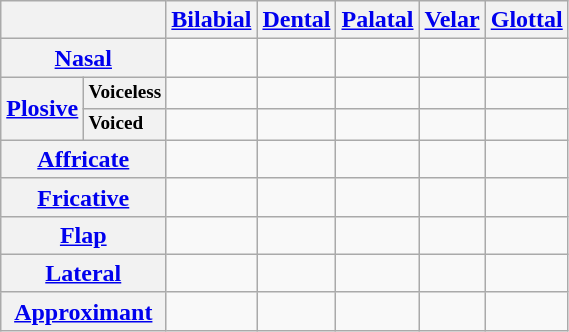<table class="wikitable">
<tr>
<th colspan=2></th>
<th><a href='#'>Bilabial</a></th>
<th><a href='#'>Dental</a></th>
<th><a href='#'>Palatal</a></th>
<th><a href='#'>Velar</a></th>
<th><a href='#'>Glottal</a></th>
</tr>
<tr>
<th colspan=2><a href='#'>Nasal</a></th>
<td align="center"></td>
<td align="center"></td>
<td></td>
<td align="center"></td>
<td></td>
</tr>
<tr>
<th rowspan=2><a href='#'>Plosive</a></th>
<th style="text-align: left; font-size: 80%;">Voiceless</th>
<td align="center"></td>
<td align="center"></td>
<td></td>
<td align="center"></td>
<td align="center"></td>
</tr>
<tr>
<th style="text-align: left; font-size: 80%;">Voiced</th>
<td align="center"></td>
<td align="center"></td>
<td></td>
<td align="center"></td>
<td></td>
</tr>
<tr>
<th colspan=2><a href='#'>Affricate</a></th>
<td></td>
<td></td>
<td align="center"></td>
<td></td>
<td></td>
</tr>
<tr>
<th colspan=2><a href='#'>Fricative</a></th>
<td></td>
<td align="center"></td>
<td></td>
<td></td>
<td align="center"></td>
</tr>
<tr>
<th colspan=2><a href='#'>Flap</a></th>
<td></td>
<td align="center"></td>
<td></td>
<td></td>
<td></td>
</tr>
<tr>
<th colspan=2><a href='#'>Lateral</a></th>
<td></td>
<td align="center"></td>
<td></td>
<td></td>
<td></td>
</tr>
<tr>
<th colspan=2><a href='#'>Approximant</a></th>
<td align="center"></td>
<td></td>
<td align="center"></td>
<td></td>
<td></td>
</tr>
</table>
